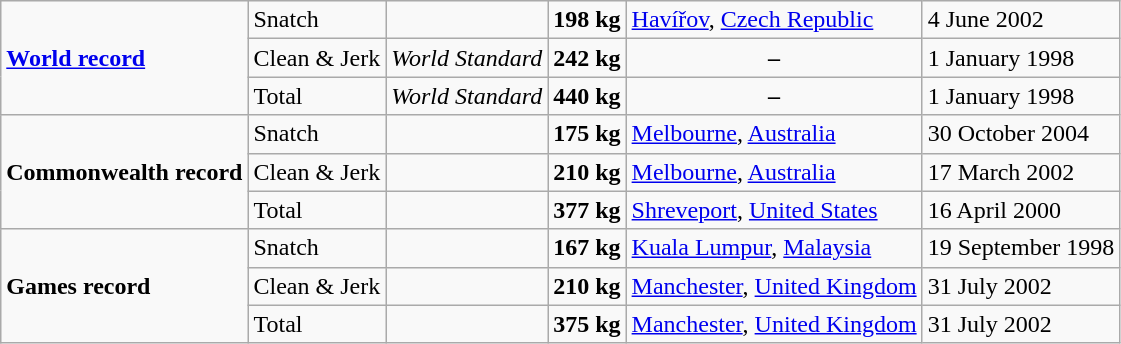<table class="wikitable">
<tr>
<td rowspan=3><strong><a href='#'>World record</a></strong></td>
<td>Snatch</td>
<td></td>
<td><strong>198 kg</strong></td>
<td><a href='#'>Havířov</a>, <a href='#'>Czech Republic</a></td>
<td>4 June 2002</td>
</tr>
<tr>
<td>Clean & Jerk</td>
<td align=center><em>World Standard</em></td>
<td><strong>242 kg</strong></td>
<td align=center><strong>–</strong></td>
<td>1 January 1998</td>
</tr>
<tr>
<td>Total</td>
<td align=center><em>World Standard</em></td>
<td><strong>440 kg</strong></td>
<td align=center><strong>–</strong></td>
<td>1 January 1998</td>
</tr>
<tr>
<td rowspan=3><strong>Commonwealth record</strong></td>
<td>Snatch</td>
<td></td>
<td><strong>175 kg</strong></td>
<td><a href='#'>Melbourne</a>, <a href='#'>Australia</a></td>
<td>30 October 2004</td>
</tr>
<tr>
<td>Clean & Jerk</td>
<td></td>
<td><strong>210 kg</strong></td>
<td><a href='#'>Melbourne</a>, <a href='#'>Australia</a></td>
<td>17 March 2002</td>
</tr>
<tr>
<td>Total</td>
<td></td>
<td><strong>377 kg</strong></td>
<td><a href='#'>Shreveport</a>, <a href='#'>United States</a></td>
<td>16 April 2000</td>
</tr>
<tr>
<td rowspan=3><strong>Games record</strong></td>
<td>Snatch</td>
<td></td>
<td><strong>167 kg</strong></td>
<td><a href='#'>Kuala Lumpur</a>, <a href='#'>Malaysia</a></td>
<td>19 September 1998</td>
</tr>
<tr>
<td>Clean & Jerk</td>
<td></td>
<td><strong>210 kg</strong></td>
<td><a href='#'>Manchester</a>, <a href='#'>United Kingdom</a></td>
<td>31 July 2002</td>
</tr>
<tr>
<td>Total</td>
<td></td>
<td><strong>375 kg</strong></td>
<td><a href='#'>Manchester</a>, <a href='#'>United Kingdom</a></td>
<td>31 July 2002</td>
</tr>
</table>
